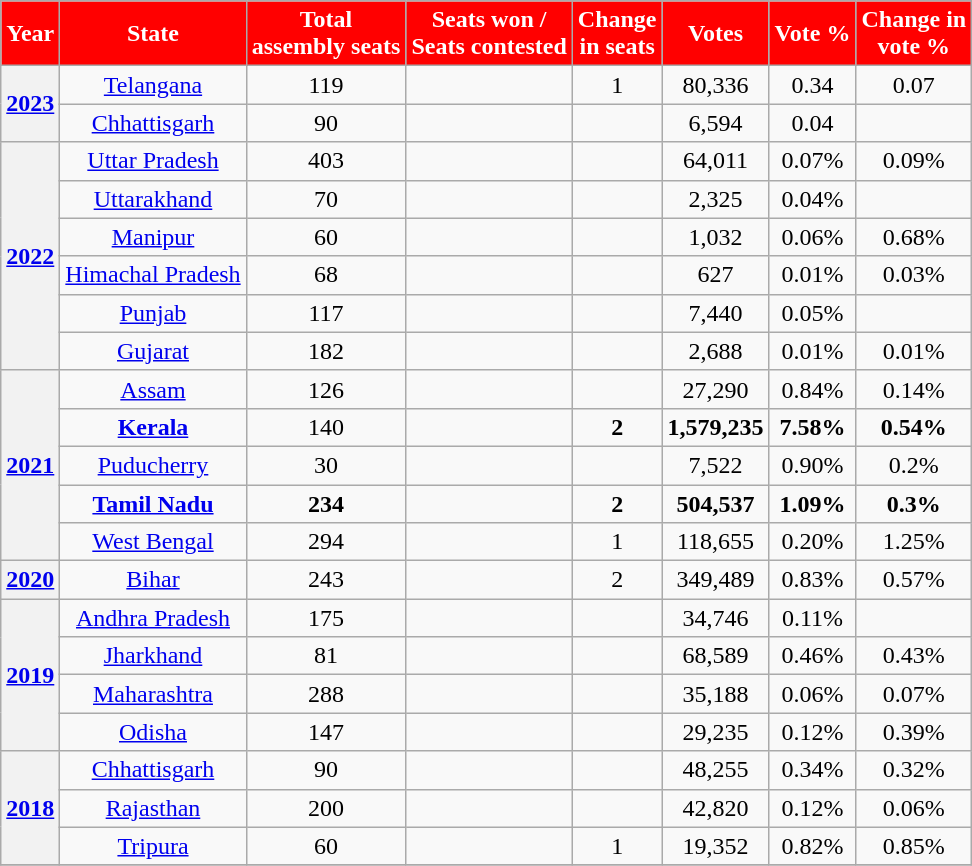<table class="wikitable sortable" style=text-align:center>
<tr>
<th style="background:#f00; color:white;">Year</th>
<th style="background:#f00; color:white;">State</th>
<th style="background:#f00; color:white;">Total<br>assembly seats</th>
<th style="background:#f00; color:white;">Seats won /<br>Seats contested</th>
<th style="background:#f00; color:white;">Change<br>in seats</th>
<th style="background:#f00; color:white;">Votes</th>
<th style="background:#f00; color:white;">Vote %</th>
<th style="background:#f00; color:white;">Change in<br>vote %</th>
</tr>
<tr>
<th rowspan="2"><a href='#'>2023</a></th>
<td><a href='#'>Telangana</a></td>
<td>119</td>
<td></td>
<td>1</td>
<td>80,336</td>
<td>0.34</td>
<td>0.07</td>
</tr>
<tr>
<td><a href='#'>Chhattisgarh</a></td>
<td>90</td>
<td></td>
<td></td>
<td>6,594</td>
<td>0.04</td>
<td></td>
</tr>
<tr>
<th rowspan="6"><a href='#'>2022</a></th>
<td><a href='#'>Uttar Pradesh</a></td>
<td>403</td>
<td></td>
<td></td>
<td>64,011</td>
<td>0.07%</td>
<td> 0.09%</td>
</tr>
<tr>
<td><a href='#'>Uttarakhand</a></td>
<td>70</td>
<td></td>
<td></td>
<td>2,325</td>
<td>0.04%</td>
<td></td>
</tr>
<tr>
<td><a href='#'>Manipur</a></td>
<td>60</td>
<td></td>
<td></td>
<td>1,032</td>
<td>0.06%</td>
<td> 0.68%</td>
</tr>
<tr>
<td><a href='#'>Himachal Pradesh</a></td>
<td>68</td>
<td></td>
<td></td>
<td>627</td>
<td>0.01%</td>
<td> 0.03%</td>
</tr>
<tr>
<td><a href='#'>Punjab</a></td>
<td>117</td>
<td></td>
<td></td>
<td>7,440</td>
<td>0.05%</td>
<td></td>
</tr>
<tr>
<td><a href='#'>Gujarat</a></td>
<td>182</td>
<td></td>
<td></td>
<td>2,688</td>
<td>0.01%</td>
<td> 0.01%</td>
</tr>
<tr>
<th rowspan="5"><a href='#'>2021</a></th>
<td><a href='#'>Assam</a></td>
<td>126</td>
<td></td>
<td></td>
<td>27,290</td>
<td>0.84%</td>
<td> 0.14%</td>
</tr>
<tr>
<td><strong><a href='#'>Kerala</a></strong></td>
<td>140</td>
<td><strong></strong></td>
<td><strong> 2</strong></td>
<td><strong>1,579,235</strong></td>
<td><strong>7.58%</strong></td>
<td> <strong>0.54%</strong></td>
</tr>
<tr>
<td><a href='#'>Puducherry</a></td>
<td>30</td>
<td></td>
<td></td>
<td>7,522</td>
<td>0.90%</td>
<td> 0.2%</td>
</tr>
<tr>
<td><strong><a href='#'>Tamil Nadu</a></strong></td>
<td><strong>234</strong></td>
<td><strong></strong></td>
<td><strong> 2</strong></td>
<td><strong>504,537</strong></td>
<td><strong>1.09%</strong></td>
<td> <strong>0.3%</strong></td>
</tr>
<tr>
<td><a href='#'>West Bengal</a></td>
<td>294</td>
<td></td>
<td> 1</td>
<td>118,655</td>
<td>0.20%</td>
<td> 1.25%</td>
</tr>
<tr>
<th><a href='#'>2020</a></th>
<td><a href='#'>Bihar</a></td>
<td>243</td>
<td></td>
<td> 2</td>
<td>349,489</td>
<td>0.83%</td>
<td> 0.57%</td>
</tr>
<tr>
<th rowspan="4"><a href='#'>2019</a></th>
<td><a href='#'>Andhra Pradesh</a></td>
<td>175</td>
<td></td>
<td></td>
<td>34,746</td>
<td>0.11%</td>
<td></td>
</tr>
<tr>
<td><a href='#'>Jharkhand</a></td>
<td>81</td>
<td></td>
<td></td>
<td>68,589</td>
<td>0.46%</td>
<td> 0.43%</td>
</tr>
<tr>
<td><a href='#'>Maharashtra</a></td>
<td>288</td>
<td></td>
<td></td>
<td>35,188</td>
<td>0.06%</td>
<td> 0.07%</td>
</tr>
<tr>
<td><a href='#'>Odisha</a></td>
<td>147</td>
<td></td>
<td></td>
<td>29,235</td>
<td>0.12%</td>
<td> 0.39%</td>
</tr>
<tr>
<th rowspan="3"><a href='#'>2018</a></th>
<td><a href='#'>Chhattisgarh</a></td>
<td>90</td>
<td></td>
<td></td>
<td>48,255</td>
<td>0.34%</td>
<td> 0.32%</td>
</tr>
<tr>
<td><a href='#'>Rajasthan</a></td>
<td>200</td>
<td></td>
<td></td>
<td>42,820</td>
<td>0.12%</td>
<td> 0.06%</td>
</tr>
<tr>
<td><a href='#'>Tripura</a></td>
<td>60</td>
<td></td>
<td> 1</td>
<td>19,352</td>
<td>0.82%</td>
<td> 0.85%</td>
</tr>
<tr>
</tr>
</table>
